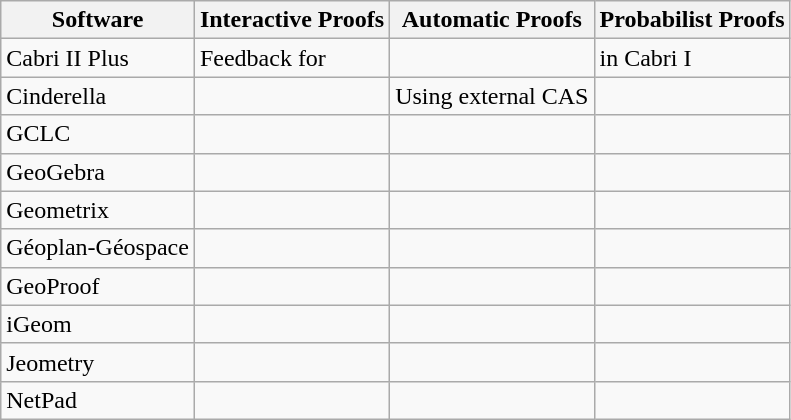<table class="sortable wikitable">
<tr>
<th>Software</th>
<th>Interactive Proofs</th>
<th>Automatic Proofs</th>
<th>Probabilist Proofs</th>
</tr>
<tr>
<td>Cabri II Plus</td>
<td>Feedback for</td>
<td></td>
<td> in Cabri I</td>
</tr>
<tr>
<td>Cinderella</td>
<td></td>
<td>Using external CAS</td>
<td></td>
</tr>
<tr>
<td>GCLC</td>
<td></td>
<td></td>
<td></td>
</tr>
<tr>
<td>GeoGebra</td>
<td></td>
<td></td>
<td></td>
</tr>
<tr>
<td>Geometrix</td>
<td></td>
<td></td>
<td></td>
</tr>
<tr>
<td>Géoplan-Géospace</td>
<td></td>
<td></td>
<td></td>
</tr>
<tr>
<td>GeoProof</td>
<td></td>
<td></td>
<td></td>
</tr>
<tr>
<td>iGeom</td>
<td></td>
<td></td>
<td></td>
</tr>
<tr>
<td>Jeometry</td>
<td></td>
<td></td>
<td></td>
</tr>
<tr>
<td>NetPad</td>
<td></td>
<td></td>
<td></td>
</tr>
</table>
